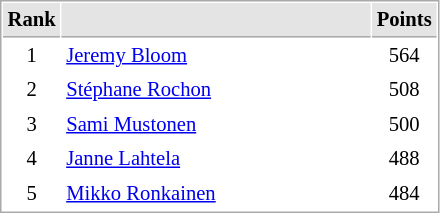<table cellspacing="1" cellpadding="3" style="border:1px solid #AAAAAA;font-size:86%">
<tr bgcolor="#E4E4E4">
<th style="border-bottom:1px solid #AAAAAA" width=10>Rank</th>
<th style="border-bottom:1px solid #AAAAAA" width=200></th>
<th style="border-bottom:1px solid #AAAAAA" width=20>Points</th>
</tr>
<tr>
<td align="center">1</td>
<td> <a href='#'>Jeremy Bloom</a></td>
<td align=center>564</td>
</tr>
<tr>
<td align="center">2</td>
<td> <a href='#'>Stéphane Rochon</a></td>
<td align=center>508</td>
</tr>
<tr>
<td align="center">3</td>
<td> <a href='#'>Sami Mustonen</a></td>
<td align=center>500</td>
</tr>
<tr>
<td align="center">4</td>
<td> <a href='#'>Janne Lahtela</a></td>
<td align=center>488</td>
</tr>
<tr>
<td align="center">5</td>
<td> <a href='#'>Mikko Ronkainen</a></td>
<td align=center>484</td>
</tr>
</table>
